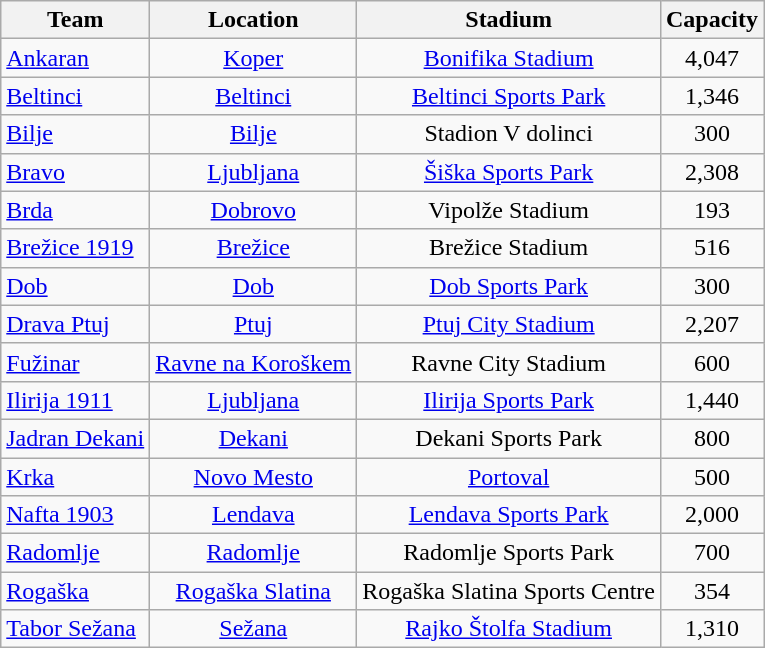<table class="wikitable sortable" style="text-align: center">
<tr>
<th>Team</th>
<th>Location</th>
<th>Stadium</th>
<th>Capacity</th>
</tr>
<tr>
<td style="text-align:left;"><a href='#'>Ankaran</a></td>
<td><a href='#'>Koper</a></td>
<td><a href='#'>Bonifika Stadium</a></td>
<td>4,047</td>
</tr>
<tr>
<td style="text-align:left;"><a href='#'>Beltinci</a></td>
<td><a href='#'>Beltinci</a></td>
<td><a href='#'>Beltinci Sports Park</a></td>
<td>1,346</td>
</tr>
<tr>
<td style="text-align:left;"><a href='#'>Bilje</a></td>
<td><a href='#'>Bilje</a></td>
<td>Stadion V dolinci</td>
<td>300</td>
</tr>
<tr>
<td style="text-align:left;"><a href='#'>Bravo</a></td>
<td><a href='#'>Ljubljana</a></td>
<td><a href='#'>Šiška Sports Park</a></td>
<td>2,308</td>
</tr>
<tr>
<td style="text-align:left;"><a href='#'>Brda</a></td>
<td><a href='#'>Dobrovo</a></td>
<td>Vipolže Stadium</td>
<td>193</td>
</tr>
<tr>
<td style="text-align:left;"><a href='#'>Brežice 1919</a></td>
<td><a href='#'>Brežice</a></td>
<td>Brežice Stadium</td>
<td>516</td>
</tr>
<tr>
<td style="text-align:left;"><a href='#'>Dob</a></td>
<td><a href='#'>Dob</a></td>
<td><a href='#'>Dob Sports Park</a></td>
<td>300</td>
</tr>
<tr>
<td style="text-align:left;"><a href='#'>Drava Ptuj</a></td>
<td><a href='#'>Ptuj</a></td>
<td><a href='#'>Ptuj City Stadium</a></td>
<td>2,207</td>
</tr>
<tr>
<td style="text-align:left;"><a href='#'>Fužinar</a></td>
<td><a href='#'>Ravne na Koroškem</a></td>
<td>Ravne City Stadium</td>
<td>600</td>
</tr>
<tr>
<td style="text-align:left;"><a href='#'>Ilirija 1911</a></td>
<td><a href='#'>Ljubljana</a></td>
<td><a href='#'>Ilirija Sports Park</a></td>
<td>1,440</td>
</tr>
<tr>
<td style="text-align:left;"><a href='#'>Jadran Dekani</a></td>
<td><a href='#'>Dekani</a></td>
<td>Dekani Sports Park</td>
<td>800</td>
</tr>
<tr>
<td style="text-align:left;"><a href='#'>Krka</a></td>
<td><a href='#'>Novo Mesto</a></td>
<td><a href='#'>Portoval</a></td>
<td>500</td>
</tr>
<tr>
<td style="text-align:left;"><a href='#'>Nafta 1903</a></td>
<td><a href='#'>Lendava</a></td>
<td><a href='#'>Lendava Sports Park</a></td>
<td>2,000</td>
</tr>
<tr>
<td style="text-align:left;"><a href='#'>Radomlje</a></td>
<td><a href='#'>Radomlje</a></td>
<td>Radomlje Sports Park</td>
<td>700</td>
</tr>
<tr>
<td style="text-align:left;"><a href='#'>Rogaška</a></td>
<td><a href='#'>Rogaška Slatina</a></td>
<td>Rogaška Slatina Sports Centre</td>
<td>354</td>
</tr>
<tr>
<td style="text-align:left;"><a href='#'>Tabor Sežana</a></td>
<td><a href='#'>Sežana</a></td>
<td><a href='#'>Rajko Štolfa Stadium</a></td>
<td>1,310</td>
</tr>
</table>
